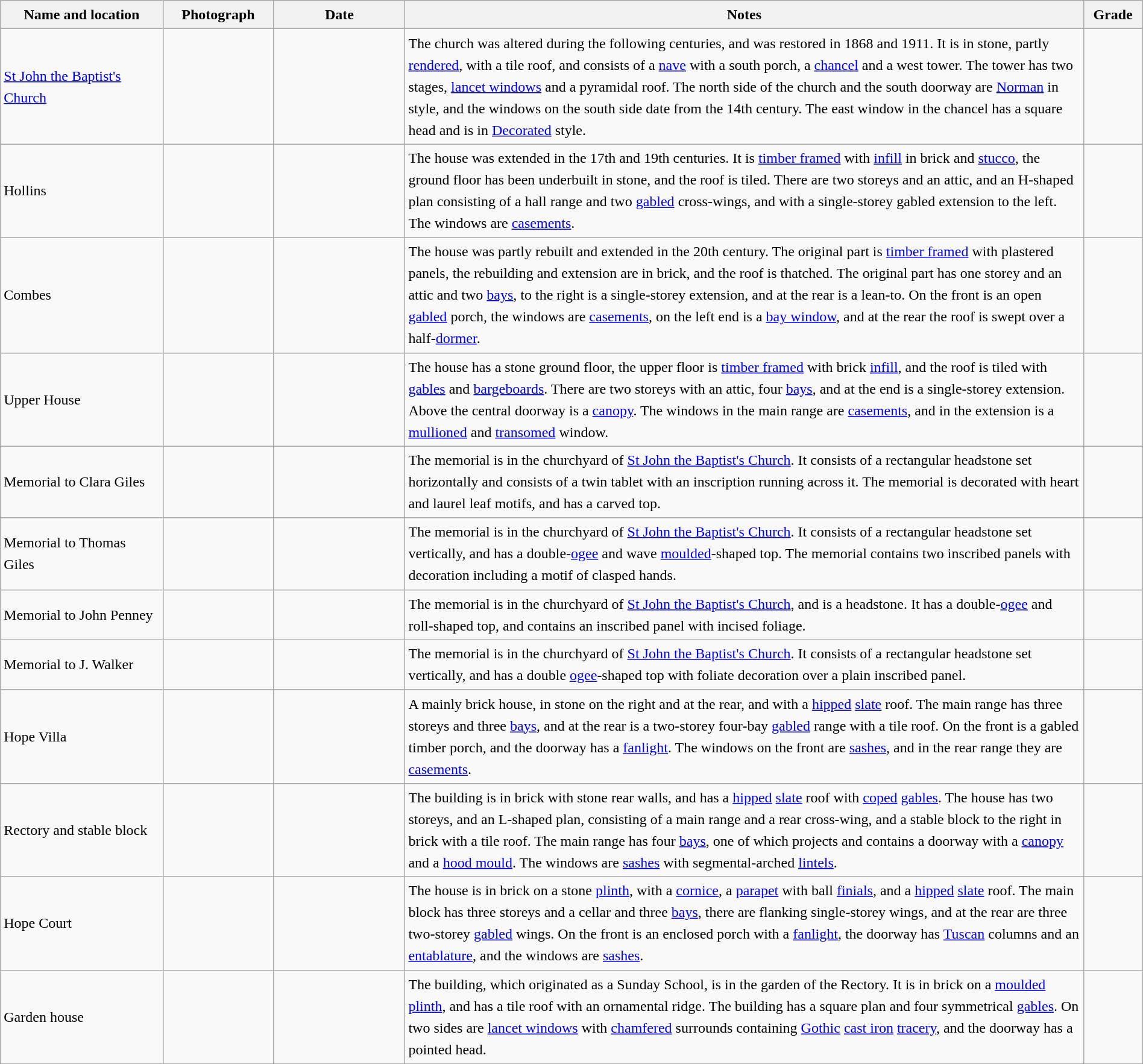<table class="wikitable sortable plainrowheaders" style="width:100%; border:0; text-align:left; line-height:150%;">
<tr>
<th scope="col"  style="width:150px">Name and location</th>
<th scope="col"  style="width:100px" class="unsortable">Photograph</th>
<th scope="col"  style="width:120px">Date</th>
<th scope="col"  style="width:650px" class="unsortable">Notes</th>
<th scope="col"  style="width:50px">Grade</th>
</tr>
<tr>
<td><a href='#'>St John the Baptist's Church</a><br><small></small></td>
<td></td>
<td align="center"></td>
<td>The church was altered during the following centuries, and was restored in 1868 and 1911.  It is in stone, partly <a href='#'>rendered</a>, with a tile roof, and consists of a <a href='#'>nave</a> with a south porch, a <a href='#'>chancel</a> and a west tower.  The tower has two stages, <a href='#'>lancet windows</a> and a pyramidal roof.  The north side of the church and the south doorway are <a href='#'>Norman</a> in style, and the windows on the south side date from the 14th century.  The east window in the chancel has a square head and is in <a href='#'>Decorated</a> style.</td>
<td align="center" ></td>
</tr>
<tr>
<td>Hollins<br><small></small></td>
<td></td>
<td align="center"></td>
<td>The house was extended in the 17th and 19th centuries.  It is <a href='#'>timber framed</a> with <a href='#'>infill</a> in brick and <a href='#'>stucco</a>, the ground floor has been underbuilt in stone, and the roof is tiled.  There are two storeys and an attic, and an H-shaped plan consisting of a hall range and two <a href='#'>gabled</a> cross-wings, and with a single-storey gabled extension to the left.  The windows are <a href='#'>casements</a>.</td>
<td align="center" ></td>
</tr>
<tr>
<td>Combes<br><small></small></td>
<td></td>
<td align="center"></td>
<td>The house was partly rebuilt and extended in the 20th century.  The original part is <a href='#'>timber framed</a> with plastered panels, the rebuilding and extension are in brick, and the roof is thatched.  The original part has one storey and an attic and two <a href='#'>bays</a>, to the right is a single-storey extension, and at the rear is a lean-to.  On the front is an open <a href='#'>gabled</a> porch, the windows are <a href='#'>casements</a>, on the left end is a <a href='#'>bay window</a>, and at the rear the roof is swept over a half-<a href='#'>dormer</a>.</td>
<td align="center" ></td>
</tr>
<tr>
<td>Upper House<br><small></small></td>
<td></td>
<td align="center"></td>
<td>The house has a stone ground floor, the upper floor is <a href='#'>timber framed</a> with brick <a href='#'>infill</a>, and the roof is tiled with <a href='#'>gables</a> and <a href='#'>bargeboards</a>.  There are two storeys with an attic, four <a href='#'>bays</a>, and at the end is a single-storey extension.  Above the central doorway is a <a href='#'>canopy</a>.  The windows in the main range are <a href='#'>casements</a>, and in the extension is a <a href='#'>mullioned</a> and <a href='#'>transomed</a> window.</td>
<td align="center" ></td>
</tr>
<tr>
<td>Memorial to Clara Giles<br><small></small></td>
<td></td>
<td align="center"></td>
<td>The memorial is in the churchyard of <a href='#'>St John the Baptist's Church</a>.  It consists of a rectangular headstone set horizontally and consists of a twin tablet with an inscription running across it.  The memorial is decorated with heart and laurel leaf motifs, and has a carved top.</td>
<td align="center" ></td>
</tr>
<tr>
<td>Memorial to Thomas Giles<br><small></small></td>
<td></td>
<td align="center"></td>
<td>The memorial is in the churchyard of <a href='#'>St John the Baptist's Church</a>.  It consists of a rectangular headstone set vertically, and has a double-<a href='#'>ogee</a> and wave <a href='#'>moulded</a>-shaped top.  The memorial contains two inscribed panels with decoration including a motif of clasped hands.</td>
<td align="center" ></td>
</tr>
<tr>
<td>Memorial to John Penney<br><small></small></td>
<td></td>
<td align="center"></td>
<td>The memorial is in the churchyard of <a href='#'>St John the Baptist's Church</a>, and is a headstone.  It has a double-<a href='#'>ogee</a> and roll-shaped top, and contains an inscribed panel with incised foliage.</td>
<td align="center" ></td>
</tr>
<tr>
<td>Memorial to J. Walker<br><small></small></td>
<td></td>
<td align="center"></td>
<td>The memorial is in the churchyard of <a href='#'>St John the Baptist's Church</a>.  It consists of a rectangular headstone set vertically, and has a double <a href='#'>ogee</a>-shaped top with foliate decoration over a plain inscribed panel.</td>
<td align="center" ></td>
</tr>
<tr>
<td>Hope Villa<br><small></small></td>
<td></td>
<td align="center"></td>
<td>A mainly brick house, in stone on the right and at the rear, and with a <a href='#'>hipped</a> <a href='#'>slate</a> roof.  The main range has three storeys and three <a href='#'>bays</a>, and at the rear is a two-storey four-bay <a href='#'>gabled</a> range with a tile roof.  On the front is a gabled timber porch, and the doorway has a <a href='#'>fanlight</a>.  The windows on the front are <a href='#'>sashes</a>, and in the rear range they are <a href='#'>casements</a>.</td>
<td align="center" ></td>
</tr>
<tr>
<td>Rectory and stable block<br><small></small></td>
<td></td>
<td align="center"></td>
<td>The building is in brick with stone rear walls, and has a <a href='#'>hipped</a> <a href='#'>slate</a> roof with <a href='#'>coped</a> <a href='#'>gables</a>.  The house has two storeys, and an L-shaped plan, consisting of a main range and a rear cross-wing, and a stable block to the right in brick with a tile roof.  The main range has four <a href='#'>bays</a>, one of which projects and contains a doorway with a <a href='#'>canopy</a> and a <a href='#'>hood mould</a>.  The windows are <a href='#'>sashes</a> with segmental-arched <a href='#'>lintels</a>.</td>
<td align="center" ></td>
</tr>
<tr>
<td>Hope Court<br><small></small></td>
<td></td>
<td align="center"></td>
<td>The house is in brick on a stone <a href='#'>plinth</a>, with a <a href='#'>cornice</a>, a <a href='#'>parapet</a> with ball <a href='#'>finials</a>, and a <a href='#'>hipped</a> <a href='#'>slate</a> roof.  The main block has three storeys and a cellar and three <a href='#'>bays</a>, there are flanking single-storey wings, and at the rear are three two-storey <a href='#'>gabled</a> wings.  On the front is an enclosed porch with a <a href='#'>fanlight</a>, the doorway has <a href='#'>Tuscan</a> columns and an <a href='#'>entablature</a>, and the windows are <a href='#'>sashes</a>.</td>
<td align="center" ></td>
</tr>
<tr>
<td>Garden house<br><small></small></td>
<td></td>
<td align="center"></td>
<td>The building, which originated as a Sunday School, is in the garden of the Rectory.  It is in brick on a <a href='#'>moulded</a> <a href='#'>plinth</a>, and has a tile roof with an ornamental ridge.  The building has a square plan and four symmetrical <a href='#'>gables</a>.  On two sides are <a href='#'>lancet windows</a> with <a href='#'>chamfered</a> surrounds containing <a href='#'>Gothic</a> <a href='#'>cast iron</a> <a href='#'>tracery</a>, and the doorway has a pointed head.</td>
<td align="center" ></td>
</tr>
<tr>
</tr>
</table>
